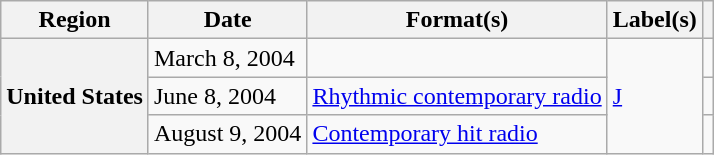<table class="wikitable plainrowheaders" style="text-align:left">
<tr>
<th scope="col">Region</th>
<th scope="col">Date</th>
<th scope="col">Format(s)</th>
<th scope="col">Label(s)</th>
<th scope="col"></th>
</tr>
<tr>
<th scope="row" rowspan="3">United States</th>
<td>March 8, 2004</td>
<td></td>
<td rowspan="3"><a href='#'>J</a></td>
<td></td>
</tr>
<tr>
<td>June 8, 2004</td>
<td><a href='#'>Rhythmic contemporary radio</a></td>
<td></td>
</tr>
<tr>
<td>August 9, 2004</td>
<td><a href='#'>Contemporary hit radio</a></td>
<td></td>
</tr>
</table>
